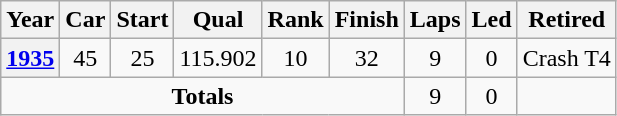<table class="wikitable" style="text-align:center">
<tr>
<th>Year</th>
<th>Car</th>
<th>Start</th>
<th>Qual</th>
<th>Rank</th>
<th>Finish</th>
<th>Laps</th>
<th>Led</th>
<th>Retired</th>
</tr>
<tr>
<th><a href='#'>1935</a></th>
<td>45</td>
<td>25</td>
<td>115.902</td>
<td>10</td>
<td>32</td>
<td>9</td>
<td>0</td>
<td>Crash T4</td>
</tr>
<tr>
<td colspan=6><strong>Totals</strong></td>
<td>9</td>
<td>0</td>
<td></td>
</tr>
</table>
